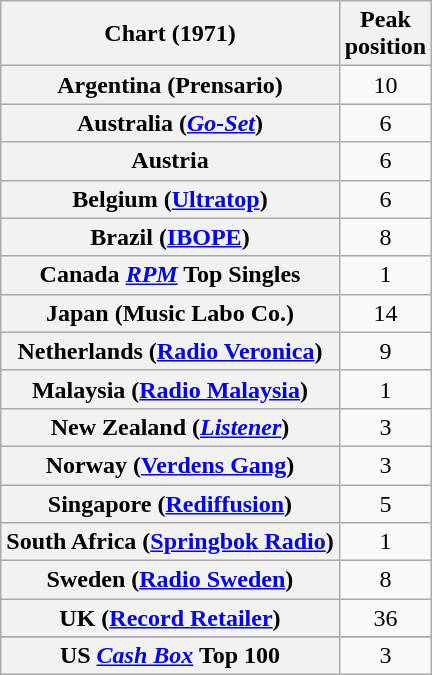<table class="wikitable sortable plainrowheaders">
<tr>
<th scope="col">Chart (1971)</th>
<th scope="col">Peak<br>position</th>
</tr>
<tr>
<th scope="row">Argentina (Prensario)</th>
<td style="text-align:center;">10</td>
</tr>
<tr>
<th scope="row">Australia (<em><a href='#'>Go-Set</a></em>)</th>
<td style="text-align:center;">6</td>
</tr>
<tr>
<th scope="row">Austria</th>
<td style="text-align:center;">6</td>
</tr>
<tr>
<th scope="row">Belgium (<a href='#'>Ultratop</a>)</th>
<td style="text-align:center;">6</td>
</tr>
<tr>
<th scope="row">Brazil (<a href='#'>IBOPE</a>)</th>
<td style="text-align:center;">8</td>
</tr>
<tr>
<th scope="row">Canada <em><a href='#'>RPM</a></em> Top Singles</th>
<td style="text-align:center;">1</td>
</tr>
<tr>
<th scope="row">Japan (Music Labo Co.)</th>
<td style="text-align:center;">14</td>
</tr>
<tr>
<th scope="row">Netherlands (<a href='#'>Radio Veronica</a>)</th>
<td style="text-align:center;">9</td>
</tr>
<tr>
<th scope="row">Malaysia (<a href='#'>Radio Malaysia</a>)</th>
<td style="text-align:center;">1</td>
</tr>
<tr>
<th scope="row">New Zealand (<em><a href='#'>Listener</a></em>)</th>
<td style="text-align:center;">3</td>
</tr>
<tr>
<th scope="row">Norway (<a href='#'>Verdens Gang</a>)</th>
<td style="text-align:center;">3</td>
</tr>
<tr>
<th scope="row">Singapore (<a href='#'>Rediffusion</a>)</th>
<td style="text-align:center;">5</td>
</tr>
<tr>
<th scope="row">South Africa (<a href='#'>Springbok Radio</a>)</th>
<td style="text-align:center;">1</td>
</tr>
<tr>
<th scope="row">Sweden (<a href='#'>Radio Sweden</a>)</th>
<td style="text-align:center;">8</td>
</tr>
<tr>
<th scope="row">UK (<a href='#'>Record Retailer</a>)</th>
<td style="text-align:center;">36</td>
</tr>
<tr>
</tr>
<tr>
<th scope="row">US <a href='#'><em>Cash Box</em></a> Top 100</th>
<td align="center">3</td>
</tr>
</table>
